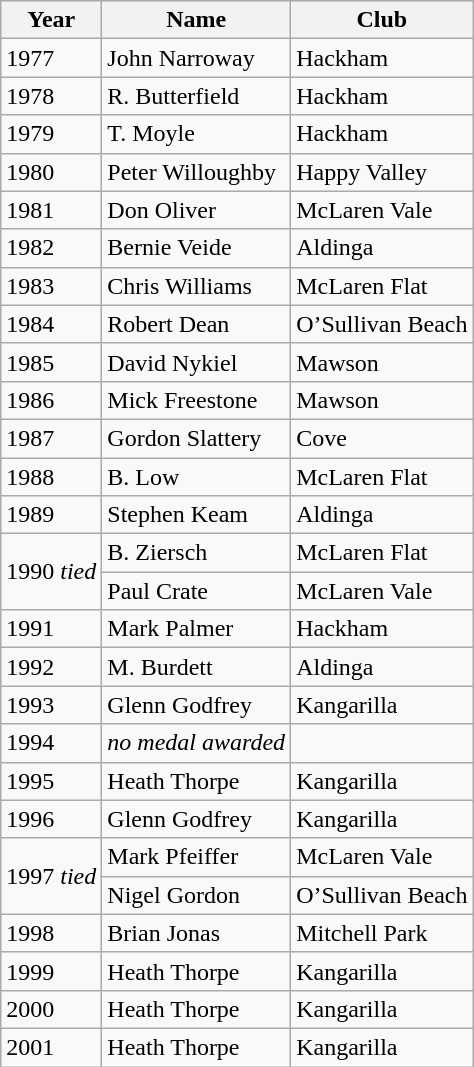<table class="wikitable">
<tr>
<th>Year</th>
<th>Name</th>
<th>Club</th>
</tr>
<tr>
<td>1977</td>
<td>John Narroway</td>
<td>Hackham</td>
</tr>
<tr>
<td>1978</td>
<td>R. Butterfield</td>
<td>Hackham</td>
</tr>
<tr>
<td>1979</td>
<td>T. Moyle</td>
<td>Hackham</td>
</tr>
<tr>
<td>1980</td>
<td>Peter Willoughby</td>
<td>Happy Valley</td>
</tr>
<tr>
<td>1981</td>
<td>Don Oliver</td>
<td>McLaren Vale</td>
</tr>
<tr>
<td>1982</td>
<td>Bernie Veide</td>
<td>Aldinga</td>
</tr>
<tr>
<td>1983</td>
<td>Chris Williams</td>
<td>McLaren Flat</td>
</tr>
<tr>
<td>1984</td>
<td>Robert Dean</td>
<td>O’Sullivan Beach</td>
</tr>
<tr>
<td>1985</td>
<td>David Nykiel</td>
<td>Mawson</td>
</tr>
<tr>
<td>1986</td>
<td>Mick Freestone</td>
<td>Mawson</td>
</tr>
<tr>
<td>1987</td>
<td>Gordon Slattery</td>
<td>Cove</td>
</tr>
<tr>
<td>1988</td>
<td>B. Low</td>
<td>McLaren Flat</td>
</tr>
<tr>
<td>1989</td>
<td>Stephen Keam</td>
<td>Aldinga</td>
</tr>
<tr>
<td rowspan="2">1990 <em>tied</em></td>
<td>B. Ziersch</td>
<td>McLaren Flat</td>
</tr>
<tr>
<td>Paul Crate</td>
<td>McLaren Vale</td>
</tr>
<tr>
<td>1991</td>
<td>Mark Palmer</td>
<td>Hackham</td>
</tr>
<tr>
<td>1992</td>
<td>M. Burdett</td>
<td>Aldinga</td>
</tr>
<tr>
<td>1993</td>
<td>Glenn Godfrey</td>
<td>Kangarilla</td>
</tr>
<tr>
<td>1994</td>
<td><em>no medal awarded</em></td>
<td></td>
</tr>
<tr>
<td>1995</td>
<td>Heath Thorpe</td>
<td>Kangarilla</td>
</tr>
<tr>
<td>1996</td>
<td>Glenn Godfrey</td>
<td>Kangarilla</td>
</tr>
<tr>
<td rowspan="2">1997 <em>tied</em></td>
<td>Mark Pfeiffer</td>
<td>McLaren Vale</td>
</tr>
<tr>
<td>Nigel Gordon</td>
<td>O’Sullivan Beach</td>
</tr>
<tr>
<td>1998</td>
<td>Brian Jonas</td>
<td>Mitchell Park</td>
</tr>
<tr>
<td>1999</td>
<td>Heath Thorpe</td>
<td>Kangarilla</td>
</tr>
<tr>
<td>2000</td>
<td>Heath Thorpe</td>
<td>Kangarilla</td>
</tr>
<tr>
<td>2001</td>
<td>Heath Thorpe</td>
<td>Kangarilla</td>
</tr>
</table>
